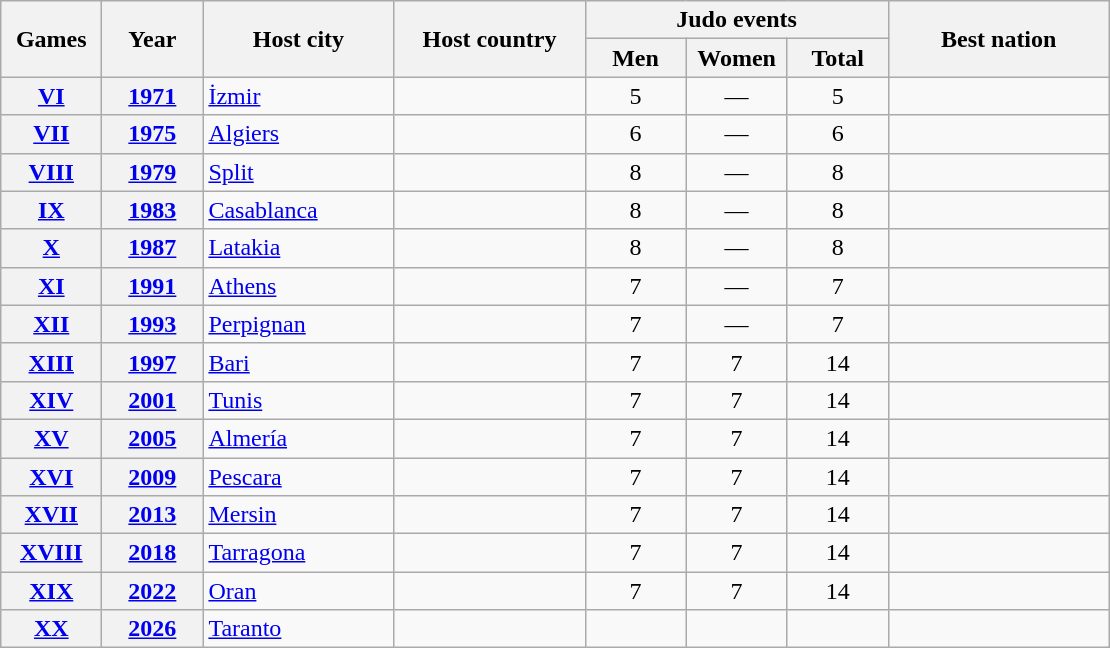<table class="wikitable unsortable">
<tr>
<th width=60 rowspan=2>Games</th>
<th width=60 rowspan=2>Year</th>
<th width=120 rowspan=2>Host city</th>
<th width=120 rowspan=2>Host country</th>
<th width=180 colspan=3>Judo events</th>
<th width=140 rowspan=2>Best nation</th>
</tr>
<tr>
<th width=60>Men</th>
<th width=60>Women</th>
<th width=60>Total</th>
</tr>
<tr>
<th><a href='#'>VI</a></th>
<th><a href='#'>1971</a></th>
<td><a href='#'>İzmir</a></td>
<td></td>
<td align=center>5</td>
<td align=center>—</td>
<td align=center>5</td>
<td></td>
</tr>
<tr>
<th><a href='#'>VII</a></th>
<th><a href='#'>1975</a></th>
<td><a href='#'>Algiers</a></td>
<td></td>
<td align=center>6</td>
<td align=center>—</td>
<td align=center>6</td>
<td></td>
</tr>
<tr>
<th><a href='#'>VIII</a></th>
<th><a href='#'>1979</a></th>
<td><a href='#'>Split</a></td>
<td></td>
<td align=center>8</td>
<td align=center>—</td>
<td align=center>8</td>
<td></td>
</tr>
<tr>
<th><a href='#'>IX</a></th>
<th><a href='#'>1983</a></th>
<td><a href='#'>Casablanca</a></td>
<td></td>
<td align=center>8</td>
<td align=center>—</td>
<td align=center>8</td>
<td></td>
</tr>
<tr>
<th><a href='#'>X</a></th>
<th><a href='#'>1987</a></th>
<td><a href='#'>Latakia</a></td>
<td></td>
<td align=center>8</td>
<td align=center>—</td>
<td align=center>8</td>
<td></td>
</tr>
<tr>
<th><a href='#'>XI</a></th>
<th><a href='#'>1991</a></th>
<td><a href='#'>Athens</a></td>
<td></td>
<td align=center>7</td>
<td align=center>—</td>
<td align=center>7</td>
<td></td>
</tr>
<tr>
<th><a href='#'>XII</a></th>
<th><a href='#'>1993</a></th>
<td><a href='#'>Perpignan</a></td>
<td></td>
<td align=center>7</td>
<td align=center>—</td>
<td align=center>7</td>
<td></td>
</tr>
<tr>
<th><a href='#'>XIII</a></th>
<th><a href='#'>1997</a></th>
<td><a href='#'>Bari</a></td>
<td></td>
<td align=center>7</td>
<td align=center>7</td>
<td align=center>14</td>
<td></td>
</tr>
<tr>
<th><a href='#'>XIV</a></th>
<th><a href='#'>2001</a></th>
<td><a href='#'>Tunis</a></td>
<td></td>
<td align=center>7</td>
<td align=center>7</td>
<td align=center>14</td>
<td></td>
</tr>
<tr>
<th><a href='#'>XV</a></th>
<th><a href='#'>2005</a></th>
<td><a href='#'>Almería</a></td>
<td></td>
<td align=center>7</td>
<td align=center>7</td>
<td align=center>14</td>
<td></td>
</tr>
<tr>
<th><a href='#'>XVI</a></th>
<th><a href='#'>2009</a></th>
<td><a href='#'>Pescara</a></td>
<td></td>
<td align=center>7</td>
<td align=center>7</td>
<td align=center>14</td>
<td></td>
</tr>
<tr>
<th><a href='#'>XVII</a></th>
<th><a href='#'>2013</a></th>
<td><a href='#'>Mersin</a></td>
<td></td>
<td align=center>7</td>
<td align=center>7</td>
<td align=center>14</td>
<td></td>
</tr>
<tr>
<th><a href='#'>XVIII</a></th>
<th><a href='#'>2018</a></th>
<td><a href='#'>Tarragona</a></td>
<td></td>
<td align=center>7</td>
<td align=center>7</td>
<td align=center>14</td>
<td></td>
</tr>
<tr>
<th><a href='#'>XIX</a></th>
<th><a href='#'>2022</a></th>
<td><a href='#'>Oran</a></td>
<td></td>
<td align=center>7</td>
<td align=center>7</td>
<td align=center>14</td>
<td></td>
</tr>
<tr>
<th><a href='#'>XX</a></th>
<th><a href='#'>2026</a></th>
<td><a href='#'>Taranto</a></td>
<td></td>
<td align=center></td>
<td align=center></td>
<td align=center></td>
<td></td>
</tr>
</table>
